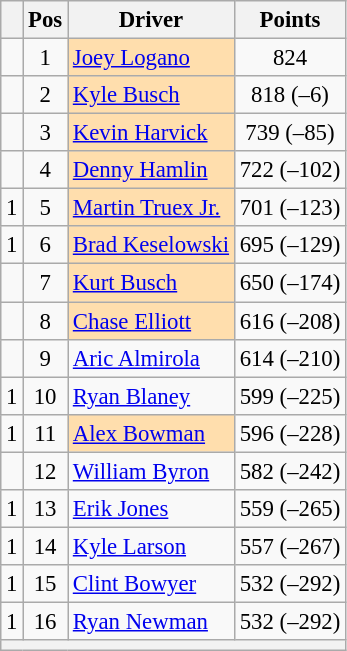<table class="wikitable" style="font-size: 95%;">
<tr>
<th></th>
<th>Pos</th>
<th>Driver</th>
<th>Points</th>
</tr>
<tr>
<td align="left"></td>
<td style="text-align:center;">1</td>
<td style="background:#FFDEAD;"><a href='#'>Joey Logano</a></td>
<td style="text-align:center;">824</td>
</tr>
<tr>
<td align="left"></td>
<td style="text-align:center;">2</td>
<td style="background:#FFDEAD;"><a href='#'>Kyle Busch</a></td>
<td style="text-align:center;">818 (–6)</td>
</tr>
<tr>
<td align="left"></td>
<td style="text-align:center;">3</td>
<td style="background:#FFDEAD;"><a href='#'>Kevin Harvick</a></td>
<td style="text-align:center;">739 (–85)</td>
</tr>
<tr>
<td align="left"></td>
<td style="text-align:center;">4</td>
<td style="background:#FFDEAD;"><a href='#'>Denny Hamlin</a></td>
<td style="text-align:center;">722 (–102)</td>
</tr>
<tr>
<td align="left"> 1</td>
<td style="text-align:center;">5</td>
<td style="background:#FFDEAD;"><a href='#'>Martin Truex Jr.</a></td>
<td style="text-align:center;">701 (–123)</td>
</tr>
<tr>
<td align="left"> 1</td>
<td style="text-align:center;">6</td>
<td style="background:#FFDEAD;"><a href='#'>Brad Keselowski</a></td>
<td style="text-align:center;">695 (–129)</td>
</tr>
<tr>
<td align="left"></td>
<td style="text-align:center;">7</td>
<td style="background:#FFDEAD;"><a href='#'>Kurt Busch</a></td>
<td style="text-align:center;">650 (–174)</td>
</tr>
<tr>
<td align="left"></td>
<td style="text-align:center;">8</td>
<td style="background:#FFDEAD;"><a href='#'>Chase Elliott</a></td>
<td style="text-align:center;">616 (–208)</td>
</tr>
<tr>
<td align="left"></td>
<td style="text-align:center;">9</td>
<td><a href='#'>Aric Almirola</a></td>
<td style="text-align:center;">614 (–210)</td>
</tr>
<tr>
<td align="left"> 1</td>
<td style="text-align:center;">10</td>
<td><a href='#'>Ryan Blaney</a></td>
<td style="text-align:center;">599 (–225)</td>
</tr>
<tr>
<td align="left"> 1</td>
<td style="text-align:center;">11</td>
<td style="background:#FFDEAD;"><a href='#'>Alex Bowman</a></td>
<td style="text-align:center;">596 (–228)</td>
</tr>
<tr>
<td align="left"></td>
<td style="text-align:center;">12</td>
<td><a href='#'>William Byron</a></td>
<td style="text-align:center;">582 (–242)</td>
</tr>
<tr>
<td align="left"> 1</td>
<td style="text-align:center;">13</td>
<td><a href='#'>Erik Jones</a></td>
<td style="text-align:center;">559 (–265)</td>
</tr>
<tr>
<td align="left"> 1</td>
<td style="text-align:center;">14</td>
<td><a href='#'>Kyle Larson</a></td>
<td style="text-align:center;">557 (–267)</td>
</tr>
<tr>
<td align="left"> 1</td>
<td style="text-align:center;">15</td>
<td><a href='#'>Clint Bowyer</a></td>
<td style="text-align:center;">532 (–292)</td>
</tr>
<tr>
<td align="left"> 1</td>
<td style="text-align:center;">16</td>
<td><a href='#'>Ryan Newman</a></td>
<td style="text-align:center;">532 (–292)</td>
</tr>
<tr class="sortbottom">
<th colspan="9"></th>
</tr>
</table>
